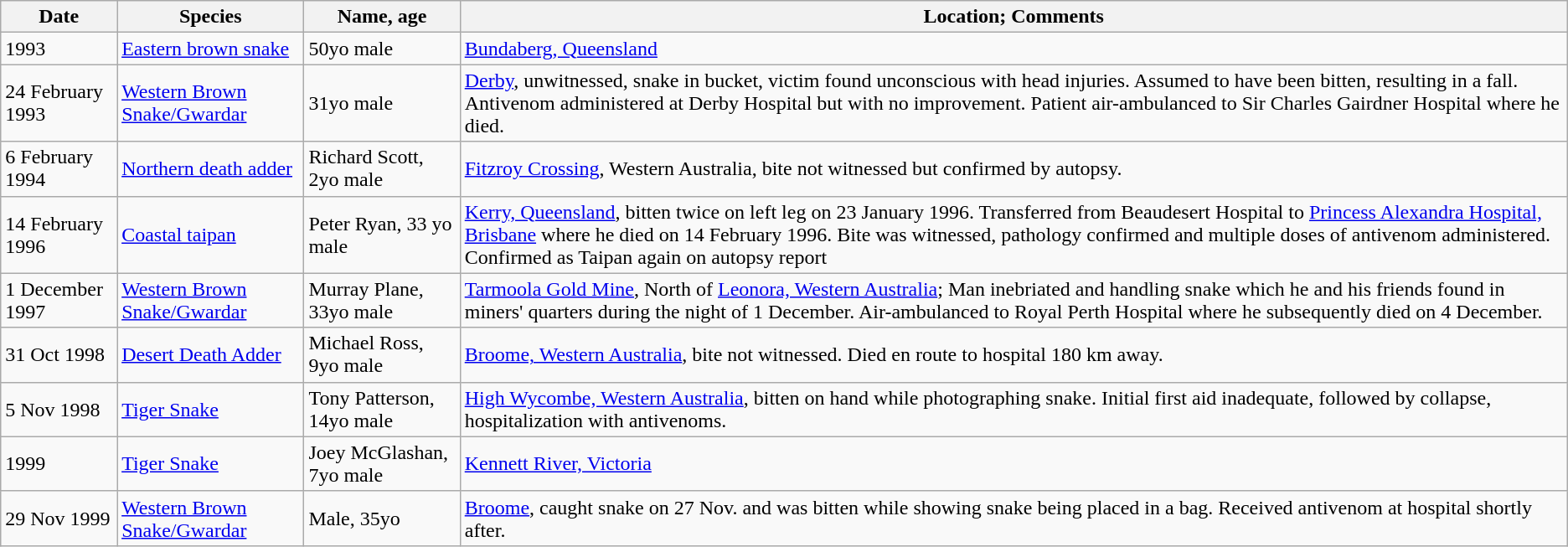<table class="wikitable sortable">
<tr>
<th scope="col">Date</th>
<th scope="col">Species</th>
<th scope="col">Name, age</th>
<th scope="col" class="unsortable">Location; Comments</th>
</tr>
<tr>
<td data-sort-value="1993-01-01">1993</td>
<td><a href='#'>Eastern brown snake</a></td>
<td data-sort-value="">50yo male</td>
<td><a href='#'>Bundaberg, Queensland</a></td>
</tr>
<tr>
<td data-sort-value="1993-02-24">24 February 1993</td>
<td><a href='#'>Western Brown Snake/Gwardar</a></td>
<td data-sort-value="">31yo male</td>
<td><a href='#'>Derby</a>, unwitnessed, snake in bucket, victim found unconscious with head injuries. Assumed to have been bitten, resulting in a fall. Antivenom administered at Derby Hospital but with no improvement. Patient air-ambulanced to Sir Charles Gairdner Hospital where he died.</td>
</tr>
<tr>
<td data-sort-value="1994-02-06">6 February 1994</td>
<td><a href='#'>Northern death adder</a></td>
<td data-sort-value="scott, richard">Richard Scott, 2yo male</td>
<td><a href='#'>Fitzroy Crossing</a>, Western Australia, bite not witnessed but confirmed by autopsy.</td>
</tr>
<tr>
<td>14 February 1996</td>
<td><a href='#'>Coastal taipan</a></td>
<td>Peter Ryan, 33 yo male</td>
<td><a href='#'>Kerry, Queensland</a>, bitten twice on left leg on 23 January 1996. Transferred from Beaudesert Hospital to <a href='#'>Princess Alexandra Hospital, Brisbane</a> where he died on 14 February 1996. Bite was witnessed, pathology confirmed  and multiple doses of antivenom administered. Confirmed as Taipan again on autopsy report</td>
</tr>
<tr>
<td data-sort-value="1997-12-01">1 December 1997</td>
<td><a href='#'>Western Brown Snake/Gwardar</a></td>
<td data-sort-value="plane, murray">Murray Plane, 33yo male</td>
<td><a href='#'>Tarmoola Gold Mine</a>, North of <a href='#'>Leonora, Western Australia</a>; Man inebriated and handling snake which he and his friends found in miners' quarters during the night of 1 December. Air-ambulanced to Royal Perth Hospital where he subsequently died on 4 December.</td>
</tr>
<tr>
<td data-sort-value="1998-10-31">31 Oct 1998</td>
<td><a href='#'>Desert Death Adder</a></td>
<td data-sort-value="ross, michael">Michael Ross, 9yo male</td>
<td><a href='#'>Broome, Western Australia</a>, bite not witnessed. Died en route to hospital 180 km away.</td>
</tr>
<tr>
<td data-sort-value="1998-11-05">5 Nov 1998</td>
<td><a href='#'>Tiger Snake</a></td>
<td data-sort-value="patterson, tony">Tony Patterson, 14yo male</td>
<td><a href='#'>High Wycombe, Western Australia</a>, bitten on hand while photographing snake. Initial first aid inadequate, followed by collapse, hospitalization with antivenoms.</td>
</tr>
<tr>
<td data-sort-value="1999-01-01">1999</td>
<td><a href='#'>Tiger Snake</a></td>
<td data-sort-value="mcglashan, joey">Joey McGlashan, 7yo male</td>
<td><a href='#'>Kennett River, Victoria</a></td>
</tr>
<tr>
<td data-sort-value="1999-11-29">29 Nov 1999</td>
<td><a href='#'>Western Brown Snake/Gwardar</a></td>
<td data-sort-value="">Male, 35yo</td>
<td><a href='#'>Broome</a>, caught snake on 27 Nov. and was bitten while showing snake being placed in a bag. Received antivenom at hospital shortly after.</td>
</tr>
</table>
